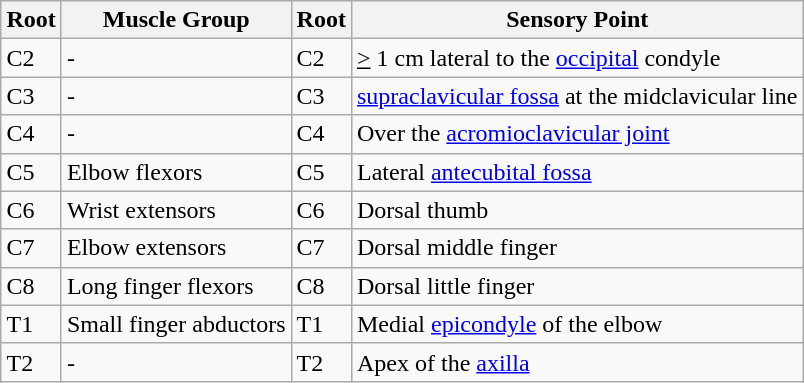<table class="wikitable" style="margin-left: auto; margin-right: auto; border: none;">
<tr>
<th style=max-width:4em>Root</th>
<th style=max-width:4em>Muscle Group</th>
<th style=max-width:4em>Root</th>
<th style=max-width:4em>Sensory Point</th>
</tr>
<tr>
<td>C2</td>
<td>-</td>
<td>C2</td>
<td><u>></u> 1 cm lateral to the <a href='#'>occipital</a> condyle</td>
</tr>
<tr>
<td>C3</td>
<td>-</td>
<td>C3</td>
<td><a href='#'>supraclavicular fossa</a> at the midclavicular line</td>
</tr>
<tr>
<td>C4</td>
<td>-</td>
<td>C4</td>
<td>Over the <a href='#'>acromioclavicular joint</a></td>
</tr>
<tr>
<td>C5</td>
<td>Elbow flexors</td>
<td>C5</td>
<td>Lateral <a href='#'>antecubital fossa</a></td>
</tr>
<tr>
<td>C6</td>
<td>Wrist extensors</td>
<td>C6</td>
<td>Dorsal thumb</td>
</tr>
<tr>
<td>C7</td>
<td>Elbow extensors</td>
<td>C7</td>
<td>Dorsal middle finger</td>
</tr>
<tr>
<td>C8</td>
<td>Long finger flexors</td>
<td>C8</td>
<td>Dorsal little finger</td>
</tr>
<tr>
<td>T1</td>
<td>Small finger abductors</td>
<td>T1</td>
<td>Medial <a href='#'>epicondyle</a> of the elbow</td>
</tr>
<tr>
<td>T2</td>
<td>-</td>
<td>T2</td>
<td>Apex of the <a href='#'>axilla</a></td>
</tr>
</table>
